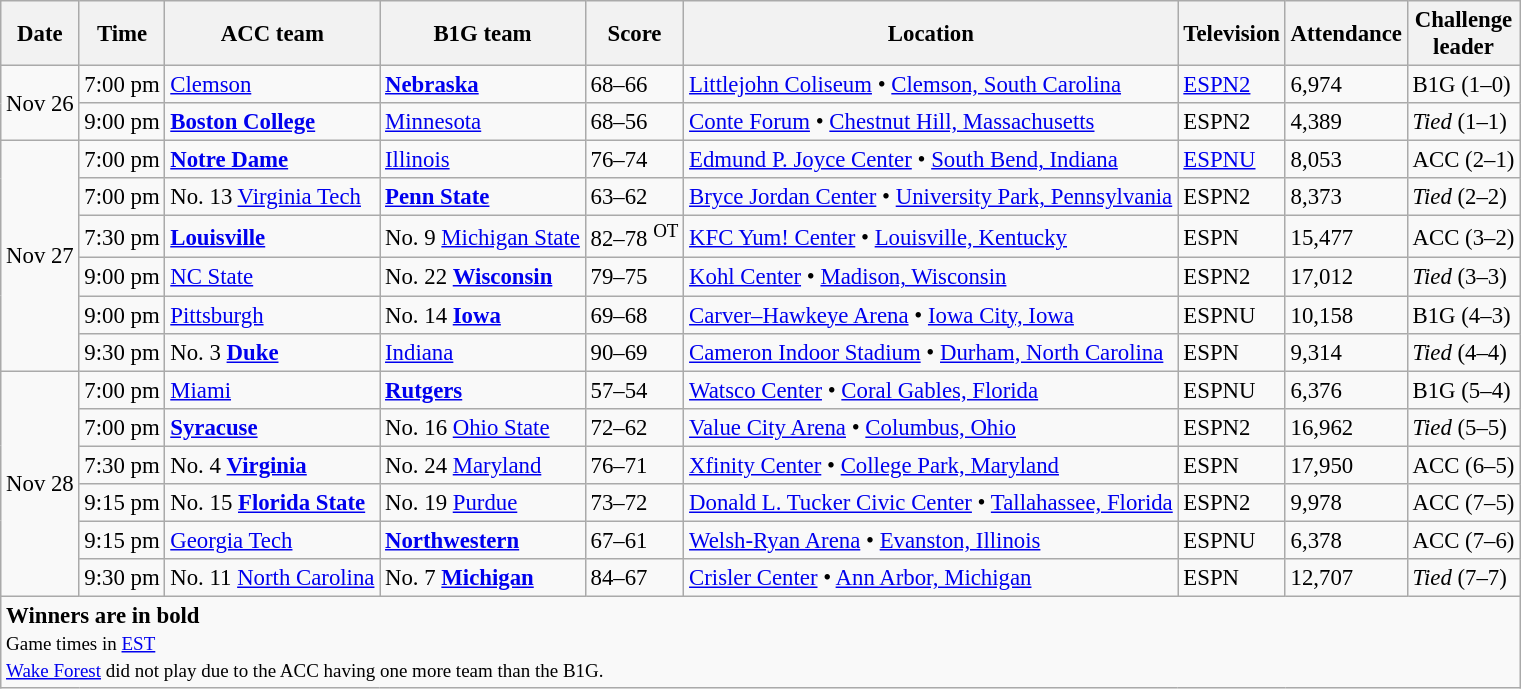<table class="wikitable" style="font-size: 95%">
<tr>
<th>Date</th>
<th>Time</th>
<th>ACC team</th>
<th>B1G team</th>
<th>Score</th>
<th>Location</th>
<th>Television</th>
<th>Attendance</th>
<th>Challenge<br>leader</th>
</tr>
<tr>
<td rowspan=2>Nov 26</td>
<td>7:00 pm</td>
<td><a href='#'>Clemson</a></td>
<td><a href='#'><strong>Nebraska</strong></a></td>
<td>68–66</td>
<td><a href='#'>Littlejohn Coliseum</a> • <a href='#'>Clemson, South Carolina</a></td>
<td><a href='#'>ESPN2</a></td>
<td>6,974</td>
<td>B1G (1–0)</td>
</tr>
<tr>
<td>9:00 pm</td>
<td><a href='#'><strong>Boston College</strong></a></td>
<td><a href='#'>Minnesota</a></td>
<td>68–56</td>
<td><a href='#'>Conte Forum</a> • <a href='#'>Chestnut Hill, Massachusetts</a></td>
<td>ESPN2</td>
<td>4,389</td>
<td><em>Tied</em> (1–1)</td>
</tr>
<tr>
<td rowspan=6>Nov 27</td>
<td>7:00 pm</td>
<td><a href='#'><strong>Notre Dame</strong></a></td>
<td><a href='#'>Illinois</a></td>
<td>76–74</td>
<td><a href='#'>Edmund P. Joyce Center</a> • <a href='#'>South Bend, Indiana</a></td>
<td><a href='#'>ESPNU</a></td>
<td>8,053</td>
<td>ACC (2–1)</td>
</tr>
<tr>
<td>7:00 pm</td>
<td>No. 13 <a href='#'>Virginia Tech</a></td>
<td><a href='#'><strong>Penn State</strong></a></td>
<td>63–62</td>
<td><a href='#'>Bryce Jordan Center</a> • <a href='#'>University Park, Pennsylvania</a></td>
<td>ESPN2</td>
<td>8,373</td>
<td><em>Tied</em> (2–2)</td>
</tr>
<tr>
<td>7:30 pm</td>
<td><a href='#'><strong>Louisville</strong></a></td>
<td>No. 9 <a href='#'>Michigan State</a></td>
<td>82–78 <sup>OT</sup></td>
<td><a href='#'>KFC Yum! Center</a> • <a href='#'>Louisville, Kentucky</a></td>
<td>ESPN</td>
<td>15,477</td>
<td>ACC (3–2)</td>
</tr>
<tr>
<td>9:00 pm</td>
<td><a href='#'>NC State</a></td>
<td>No. 22 <a href='#'><strong>Wisconsin</strong></a></td>
<td>79–75</td>
<td><a href='#'>Kohl Center</a> • <a href='#'>Madison, Wisconsin</a></td>
<td>ESPN2</td>
<td>17,012</td>
<td><em>Tied</em> (3–3)</td>
</tr>
<tr>
<td>9:00 pm</td>
<td><a href='#'>Pittsburgh</a></td>
<td>No. 14 <a href='#'><strong>Iowa</strong></a></td>
<td>69–68</td>
<td><a href='#'>Carver–Hawkeye Arena</a> • <a href='#'>Iowa City, Iowa</a></td>
<td>ESPNU</td>
<td>10,158</td>
<td>B1G (4–3)</td>
</tr>
<tr>
<td>9:30 pm</td>
<td>No. 3 <a href='#'><strong>Duke</strong></a></td>
<td><a href='#'>Indiana</a></td>
<td>90–69</td>
<td><a href='#'>Cameron Indoor Stadium</a> • <a href='#'>Durham, North Carolina</a></td>
<td>ESPN</td>
<td>9,314</td>
<td><em>Tied</em> (4–4)</td>
</tr>
<tr>
<td rowspan=6>Nov 28</td>
<td>7:00 pm</td>
<td><a href='#'>Miami</a></td>
<td><a href='#'><strong>Rutgers</strong></a></td>
<td>57–54</td>
<td><a href='#'>Watsco Center</a> • <a href='#'>Coral Gables, Florida</a></td>
<td>ESPNU</td>
<td>6,376</td>
<td>B1G (5–4)</td>
</tr>
<tr>
<td>7:00 pm</td>
<td><a href='#'><strong>Syracuse</strong></a></td>
<td>No. 16 <a href='#'>Ohio State</a></td>
<td>72–62</td>
<td><a href='#'>Value City Arena</a> • <a href='#'>Columbus, Ohio</a></td>
<td>ESPN2</td>
<td>16,962</td>
<td><em>Tied</em> (5–5)</td>
</tr>
<tr>
<td>7:30 pm</td>
<td>No. 4 <a href='#'><strong>Virginia</strong></a></td>
<td>No. 24 <a href='#'>Maryland</a></td>
<td>76–71</td>
<td><a href='#'>Xfinity Center</a> • <a href='#'>College Park, Maryland</a></td>
<td>ESPN</td>
<td>17,950</td>
<td>ACC (6–5)</td>
</tr>
<tr>
<td>9:15 pm</td>
<td>No. 15 <strong><a href='#'>Florida State</a></strong></td>
<td>No. 19 <a href='#'>Purdue</a></td>
<td>73–72</td>
<td><a href='#'>Donald L. Tucker Civic Center</a> • <a href='#'>Tallahassee, Florida</a></td>
<td>ESPN2</td>
<td>9,978</td>
<td>ACC (7–5)</td>
</tr>
<tr>
<td>9:15 pm</td>
<td><a href='#'>Georgia Tech</a></td>
<td><a href='#'><strong>Northwestern</strong></a></td>
<td>67–61</td>
<td><a href='#'>Welsh-Ryan Arena</a> • <a href='#'>Evanston, Illinois</a></td>
<td>ESPNU</td>
<td>6,378</td>
<td>ACC (7–6)</td>
</tr>
<tr>
<td>9:30 pm</td>
<td>No. 11 <a href='#'>North Carolina</a></td>
<td>No. 7 <a href='#'><strong>Michigan</strong></a></td>
<td>84–67</td>
<td><a href='#'>Crisler Center</a> • <a href='#'>Ann Arbor, Michigan</a></td>
<td>ESPN</td>
<td>12,707</td>
<td><em>Tied</em> (7–7)</td>
</tr>
<tr>
<td colspan=9><strong>Winners are in bold</strong><br><small>Game times in <a href='#'>EST</a><br><a href='#'>Wake Forest</a> did not play due to the ACC having one more team than the B1G.</small></td>
</tr>
</table>
